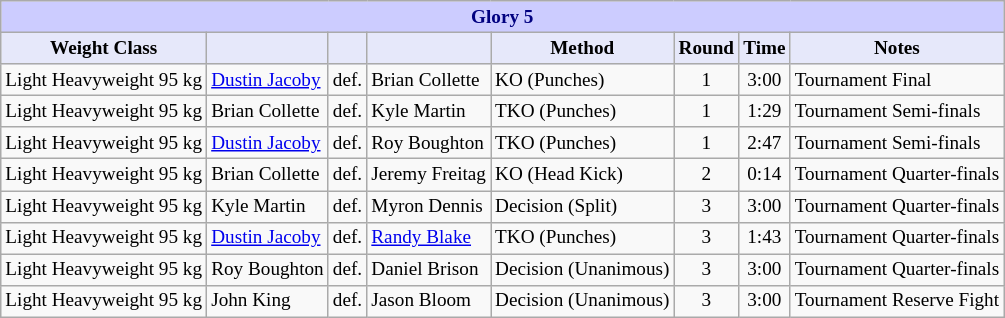<table class="wikitable" style="font-size: 80%;">
<tr>
<th colspan="8" style="background-color: #ccf; color: #000080; text-align: center;"><strong>Glory 5</strong></th>
</tr>
<tr>
<th colspan="1" style="background-color: #E6E8FA; color: #000000; text-align: center;">Weight Class</th>
<th colspan="1" style="background-color: #E6E8FA; color: #000000; text-align: center;"></th>
<th colspan="1" style="background-color: #E6E8FA; color: #000000; text-align: center;"></th>
<th colspan="1" style="background-color: #E6E8FA; color: #000000; text-align: center;"></th>
<th colspan="1" style="background-color: #E6E8FA; color: #000000; text-align: center;">Method</th>
<th colspan="1" style="background-color: #E6E8FA; color: #000000; text-align: center;">Round</th>
<th colspan="1" style="background-color: #E6E8FA; color: #000000; text-align: center;">Time</th>
<th colspan="1" style="background-color: #E6E8FA; color: #000000; text-align: center;">Notes</th>
</tr>
<tr>
<td>Light Heavyweight 95 kg</td>
<td> <a href='#'>Dustin Jacoby</a></td>
<td align=center>def.</td>
<td> Brian Collette</td>
<td>KO (Punches)</td>
<td align=center>1</td>
<td align=center>3:00</td>
<td>Tournament Final</td>
</tr>
<tr>
<td>Light Heavyweight 95 kg</td>
<td> Brian Collette</td>
<td align=center>def.</td>
<td> Kyle Martin</td>
<td>TKO (Punches)</td>
<td align=center>1</td>
<td align=center>1:29</td>
<td>Tournament Semi-finals</td>
</tr>
<tr>
<td>Light Heavyweight 95 kg</td>
<td> <a href='#'>Dustin Jacoby</a></td>
<td align=center>def.</td>
<td> Roy Boughton</td>
<td>TKO (Punches)</td>
<td align=center>1</td>
<td align=center>2:47</td>
<td>Tournament Semi-finals</td>
</tr>
<tr>
<td>Light Heavyweight 95 kg</td>
<td> Brian Collette</td>
<td align=center>def.</td>
<td> Jeremy Freitag</td>
<td>KO (Head Kick)</td>
<td align=center>2</td>
<td align=center>0:14</td>
<td>Tournament Quarter-finals</td>
</tr>
<tr>
<td>Light Heavyweight 95 kg</td>
<td> Kyle Martin</td>
<td align=center>def.</td>
<td> Myron Dennis</td>
<td>Decision (Split)</td>
<td align=center>3</td>
<td align=center>3:00</td>
<td>Tournament Quarter-finals</td>
</tr>
<tr>
<td>Light Heavyweight 95 kg</td>
<td> <a href='#'>Dustin Jacoby</a></td>
<td align=center>def.</td>
<td> <a href='#'>Randy Blake</a></td>
<td>TKO (Punches)</td>
<td align=center>3</td>
<td align=center>1:43</td>
<td>Tournament Quarter-finals</td>
</tr>
<tr>
<td>Light Heavyweight 95 kg</td>
<td> Roy Boughton</td>
<td align=center>def.</td>
<td> Daniel Brison</td>
<td>Decision (Unanimous)</td>
<td align=center>3</td>
<td align=center>3:00</td>
<td>Tournament Quarter-finals</td>
</tr>
<tr>
<td>Light Heavyweight 95 kg</td>
<td> John King</td>
<td align=center>def.</td>
<td> Jason Bloom</td>
<td>Decision (Unanimous)</td>
<td align=center>3</td>
<td align=center>3:00</td>
<td>Tournament Reserve Fight</td>
</tr>
</table>
